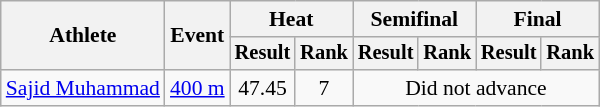<table class=wikitable style="font-size:90%">
<tr>
<th rowspan="2">Athlete</th>
<th rowspan="2">Event</th>
<th colspan="2">Heat</th>
<th colspan="2">Semifinal</th>
<th colspan="2">Final</th>
</tr>
<tr style="font-size:95%">
<th>Result</th>
<th>Rank</th>
<th>Result</th>
<th>Rank</th>
<th>Result</th>
<th>Rank</th>
</tr>
<tr align=center>
<td align=left><a href='#'>Sajid Muhammad</a></td>
<td align=left><a href='#'>400 m</a></td>
<td>47.45</td>
<td>7</td>
<td colspan=4>Did not advance</td>
</tr>
</table>
